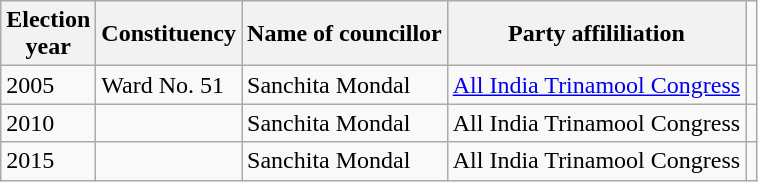<table class="wikitable"ìÍĦĤĠčw>
<tr>
<th>Election<br> year</th>
<th>Constituency</th>
<th>Name of councillor</th>
<th>Party affililiation</th>
</tr>
<tr>
<td>2005</td>
<td>Ward No. 51</td>
<td>Sanchita Mondal</td>
<td><a href='#'>All India Trinamool Congress</a></td>
<td></td>
</tr>
<tr>
<td>2010</td>
<td></td>
<td>Sanchita Mondal</td>
<td>All India Trinamool Congress</td>
<td></td>
</tr>
<tr>
<td>2015</td>
<td></td>
<td>Sanchita Mondal</td>
<td>All India Trinamool Congress</td>
<td></td>
</tr>
</table>
